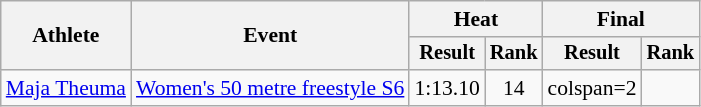<table class="wikitable" style="text-align: center; font-size:90%">
<tr>
<th rowspan="2">Athlete</th>
<th rowspan="2">Event</th>
<th colspan="2">Heat</th>
<th colspan="2">Final</th>
</tr>
<tr style="font-size:95%">
<th>Result</th>
<th>Rank</th>
<th>Result</th>
<th>Rank</th>
</tr>
<tr>
<td align=left><a href='#'>Maja Theuma</a></td>
<td align=left><a href='#'>Women's 50 metre freestyle S6</a></td>
<td>1:13.10</td>
<td>14</td>
<td>colspan=2 </td>
</tr>
</table>
